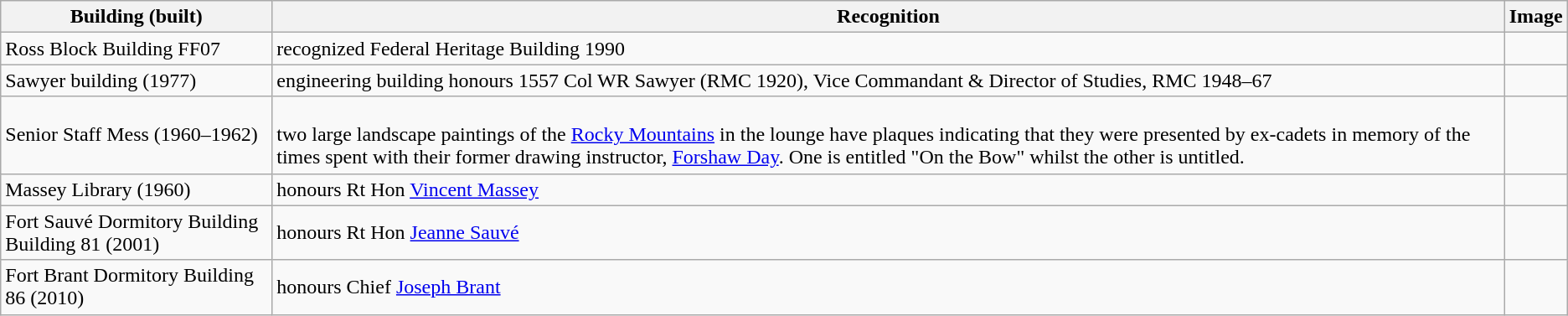<table class="wikitable">
<tr>
<th>Building (built)</th>
<th>Recognition</th>
<th>Image</th>
</tr>
<tr>
<td>Ross Block Building FF07</td>
<td>recognized Federal Heritage Building 1990</td>
<td></td>
</tr>
<tr>
<td>Sawyer building (1977)</td>
<td>engineering building honours 1557 Col WR Sawyer (RMC 1920), Vice Commandant & Director of Studies, RMC 1948–67</td>
<td></td>
</tr>
<tr>
<td>Senior Staff Mess (1960–1962)</td>
<td><br>two large landscape paintings of the <a href='#'>Rocky Mountains</a> in the lounge have plaques indicating that they were presented by ex-cadets in memory of the times spent with their former drawing instructor, <a href='#'>Forshaw Day</a>. One is entitled "On the Bow" whilst the other is untitled.</td>
<td></td>
</tr>
<tr>
<td>Massey Library (1960)</td>
<td>honours Rt Hon <a href='#'>Vincent Massey</a></td>
<td></td>
</tr>
<tr>
<td>Fort Sauvé Dormitory Building Building 81 (2001)</td>
<td>honours Rt Hon <a href='#'>Jeanne Sauvé</a></td>
<td></td>
</tr>
<tr>
<td>Fort Brant Dormitory Building 86 (2010)</td>
<td>honours Chief <a href='#'>Joseph Brant</a></td>
<td></td>
</tr>
</table>
